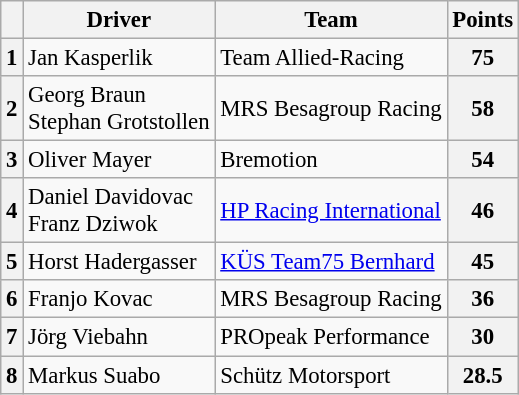<table class="wikitable" style="font-size: 95%;">
<tr>
<th></th>
<th>Driver</th>
<th>Team</th>
<th>Points</th>
</tr>
<tr>
<th>1</th>
<td> Jan Kasperlik</td>
<td> Team Allied-Racing</td>
<th>75</th>
</tr>
<tr>
<th>2</th>
<td> Georg Braun<br> Stephan Grotstollen</td>
<td> MRS Besagroup Racing</td>
<th>58</th>
</tr>
<tr>
<th>3</th>
<td> Oliver Mayer</td>
<td> Bremotion</td>
<th>54</th>
</tr>
<tr>
<th>4</th>
<td> Daniel Davidovac<br> Franz Dziwok</td>
<td> <a href='#'>HP Racing International</a></td>
<th>46</th>
</tr>
<tr>
<th>5</th>
<td> Horst Hadergasser</td>
<td> <a href='#'>KÜS Team75 Bernhard</a></td>
<th>45</th>
</tr>
<tr>
<th>6</th>
<td> Franjo Kovac</td>
<td> MRS Besagroup Racing</td>
<th>36</th>
</tr>
<tr>
<th>7</th>
<td> Jörg Viebahn</td>
<td> PROpeak Performance</td>
<th>30</th>
</tr>
<tr>
<th>8</th>
<td> Markus Suabo</td>
<td> Schütz Motorsport</td>
<th>28.5</th>
</tr>
</table>
